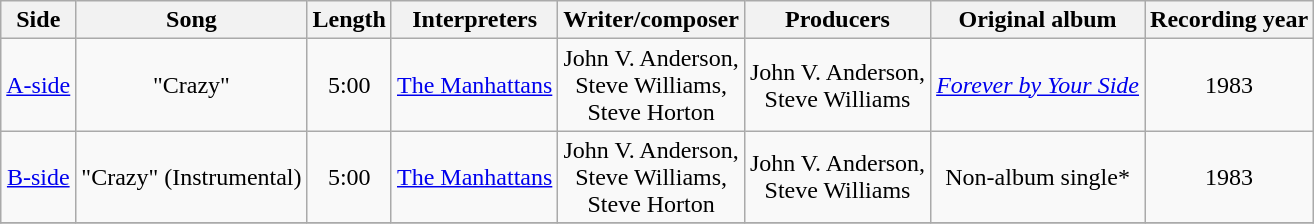<table class="wikitable">
<tr>
<th>Side</th>
<th>Song</th>
<th>Length</th>
<th>Interpreters</th>
<th>Writer/composer</th>
<th>Producers</th>
<th>Original album</th>
<th>Recording year</th>
</tr>
<tr>
<td align="center"><a href='#'>A-side</a></td>
<td align="center">"Crazy"</td>
<td align="center">5:00</td>
<td align="center"><a href='#'>The Manhattans</a></td>
<td align="center">John V. Anderson,<br> Steve Williams,<br> Steve Horton</td>
<td align="center">John V. Anderson,<br> Steve Williams</td>
<td align="center"><em><a href='#'>Forever by Your Side</a></em></td>
<td align="center">1983</td>
</tr>
<tr>
<td align="center"><a href='#'>B-side</a></td>
<td align="center">"Crazy" (Instrumental)</td>
<td align="center">5:00</td>
<td align="center"><a href='#'>The Manhattans</a></td>
<td align="center">John V. Anderson,<br> Steve Williams,<br> Steve Horton</td>
<td align="center">John V. Anderson,<br> Steve Williams</td>
<td align="center">Non-album single*</td>
<td align="center">1983</td>
</tr>
<tr>
</tr>
</table>
